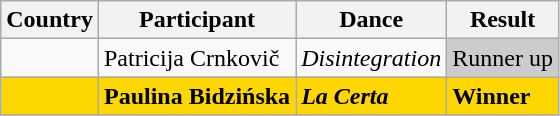<table class="sortable wikitable">
<tr>
<th>Country</th>
<th>Participant</th>
<th>Dance</th>
<th>Result</th>
</tr>
<tr>
<td></td>
<td>Patricija Crnkovič</td>
<td><em>Disintegration</em></td>
<td style="text-align:center; background-color:#CCC;">Runner up</td>
</tr>
<tr style="font-weight:bold; background:gold;">
<td></td>
<td>Paulina Bidzińska</td>
<td><em>La Certa</em></td>
<td>Winner</td>
</tr>
</table>
